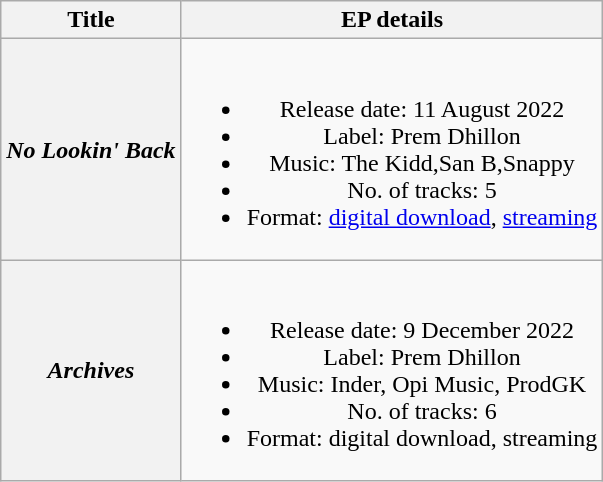<table class="wikitable plainrowheaders" style="text-align:center;">
<tr>
<th scope="col">Title</th>
<th scope="col">EP details</th>
</tr>
<tr>
<th scope="row"><em>No Lookin' Back</em></th>
<td><br><ul><li>Release date: 11 August 2022</li><li>Label: Prem Dhillon</li><li>Music: The Kidd,San B,Snappy</li><li>No. of tracks: 5</li><li>Format: <a href='#'>digital download</a>, <a href='#'>streaming</a></li></ul></td>
</tr>
<tr>
<th scope="row"><em>Archives</em></th>
<td><br><ul><li>Release date: 9 December 2022</li><li>Label: Prem Dhillon</li><li>Music: Inder, Opi Music, ProdGK</li><li>No. of tracks: 6</li><li>Format: digital download, streaming</li></ul></td>
</tr>
</table>
